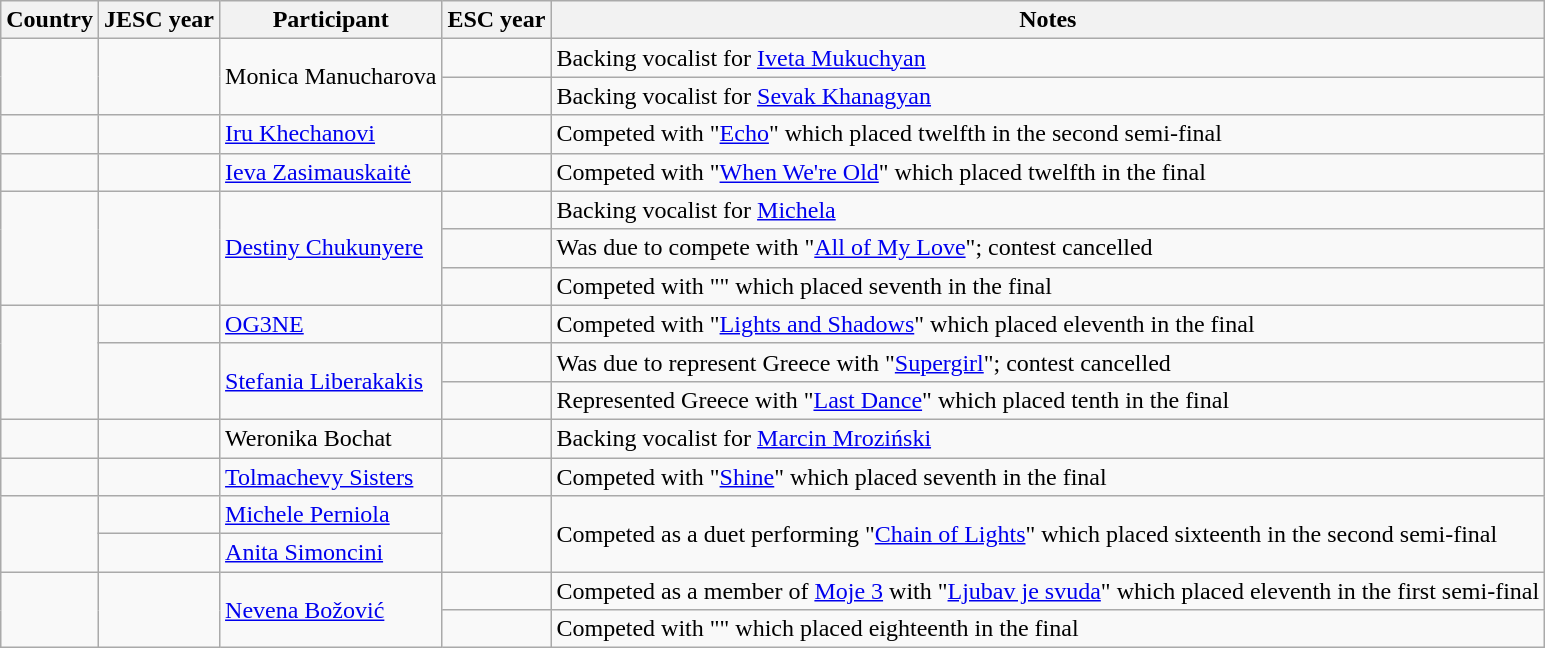<table class="wikitable sortable plainrowheaders">
<tr>
<th scope="col">Country</th>
<th scope="col">JESC year</th>
<th scope="col">Participant</th>
<th scope="col">ESC year</th>
<th scope="col">Notes</th>
</tr>
<tr>
<td rowspan="2"></td>
<td rowspan="2"></td>
<td scope="row" rowspan="2">Monica Manucharova</td>
<td></td>
<td>Backing vocalist for <a href='#'>Iveta Mukuchyan</a></td>
</tr>
<tr>
<td></td>
<td>Backing vocalist for <a href='#'>Sevak Khanagyan</a></td>
</tr>
<tr>
<td></td>
<td></td>
<td scope="row"><a href='#'>Iru Khechanovi</a></td>
<td></td>
<td>Competed with "<a href='#'>Echo</a>" which placed twelfth in the second semi-final</td>
</tr>
<tr>
<td></td>
<td></td>
<td scope="row"><a href='#'>Ieva Zasimauskaitė</a></td>
<td></td>
<td>Competed with "<a href='#'>When We're Old</a>" which placed twelfth in the final</td>
</tr>
<tr>
<td rowspan="3"></td>
<td rowspan="3"></td>
<td scope="row" rowspan="3"><a href='#'>Destiny Chukunyere</a></td>
<td></td>
<td>Backing vocalist for <a href='#'>Michela</a></td>
</tr>
<tr>
<td></td>
<td>Was due to compete with "<a href='#'>All of My Love</a>"; contest cancelled</td>
</tr>
<tr>
<td></td>
<td>Competed with "" which placed seventh in the final</td>
</tr>
<tr>
<td rowspan="3"></td>
<td></td>
<td scope="row"><a href='#'>OG3NE</a></td>
<td></td>
<td>Competed with "<a href='#'>Lights and Shadows</a>" which placed eleventh in the final</td>
</tr>
<tr>
<td rowspan="2"></td>
<td scope="row" rowspan="2"><a href='#'>Stefania Liberakakis</a></td>
<td></td>
<td>Was due to represent Greece with "<a href='#'>Supergirl</a>"; contest cancelled</td>
</tr>
<tr>
<td></td>
<td>Represented Greece with "<a href='#'>Last Dance</a>" which placed tenth in the final</td>
</tr>
<tr>
<td></td>
<td></td>
<td scope="row">Weronika Bochat</td>
<td></td>
<td>Backing vocalist for <a href='#'>Marcin Mroziński</a></td>
</tr>
<tr>
<td></td>
<td></td>
<td scope="row"><a href='#'>Tolmachevy Sisters</a></td>
<td></td>
<td>Competed with "<a href='#'>Shine</a>" which placed seventh in the final</td>
</tr>
<tr>
<td rowspan="2"></td>
<td></td>
<td scope="row"><a href='#'>Michele Perniola</a></td>
<td rowspan="2"></td>
<td rowspan="2">Competed as a duet performing "<a href='#'>Chain of Lights</a>" which placed sixteenth in the second semi-final</td>
</tr>
<tr>
<td></td>
<td scope="row"><a href='#'>Anita Simoncini</a></td>
</tr>
<tr>
<td rowspan="2"></td>
<td rowspan="2"></td>
<td scope="row" rowspan="2"><a href='#'>Nevena Božović</a></td>
<td></td>
<td>Competed as a member of <a href='#'>Moje 3</a> with "<a href='#'>Ljubav je svuda</a>" which placed eleventh in the first semi-final</td>
</tr>
<tr>
<td></td>
<td>Competed with "" which placed eighteenth in the final</td>
</tr>
</table>
